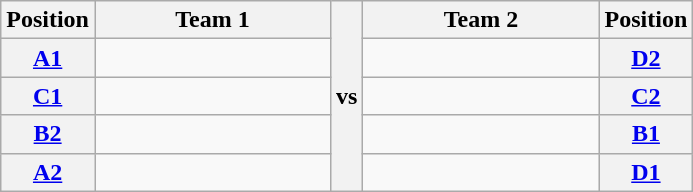<table class=wikitable>
<tr>
<th>Position</th>
<th width=150>Team 1</th>
<th rowspan=5>vs</th>
<th width=150>Team 2</th>
<th>Position</th>
</tr>
<tr>
<th><a href='#'>A1</a></th>
<td></td>
<td></td>
<th><a href='#'>D2</a></th>
</tr>
<tr>
<th><a href='#'>C1</a></th>
<td></td>
<td></td>
<th><a href='#'>C2</a></th>
</tr>
<tr>
<th><a href='#'>B2</a></th>
<td></td>
<td></td>
<th><a href='#'>B1</a></th>
</tr>
<tr>
<th><a href='#'>A2</a></th>
<td></td>
<td></td>
<th><a href='#'>D1</a></th>
</tr>
</table>
